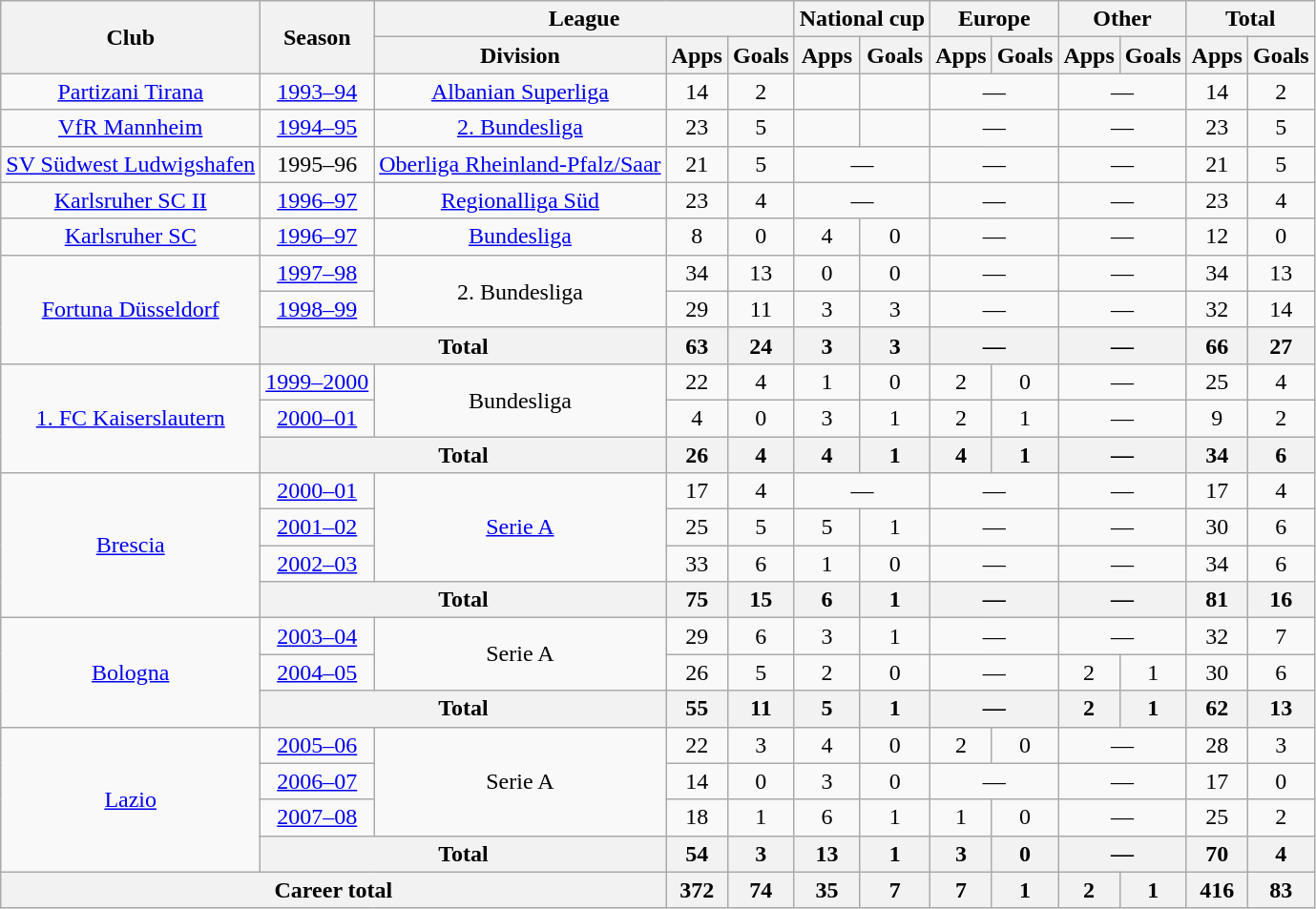<table class="wikitable" style="text-align:center">
<tr>
<th rowspan="2">Club</th>
<th rowspan="2">Season</th>
<th colspan="3">League</th>
<th colspan="2">National cup</th>
<th colspan="2">Europe</th>
<th colspan="2">Other</th>
<th colspan="2">Total</th>
</tr>
<tr>
<th>Division</th>
<th>Apps</th>
<th>Goals</th>
<th>Apps</th>
<th>Goals</th>
<th>Apps</th>
<th>Goals</th>
<th>Apps</th>
<th>Goals</th>
<th>Apps</th>
<th>Goals</th>
</tr>
<tr>
<td><a href='#'>Partizani Tirana</a></td>
<td><a href='#'>1993–94</a></td>
<td><a href='#'>Albanian Superliga</a></td>
<td>14</td>
<td>2</td>
<td></td>
<td></td>
<td colspan="2">—</td>
<td colspan="2">—</td>
<td>14</td>
<td>2</td>
</tr>
<tr>
<td><a href='#'>VfR Mannheim</a></td>
<td><a href='#'>1994–95</a></td>
<td><a href='#'>2. Bundesliga</a></td>
<td>23</td>
<td>5</td>
<td></td>
<td></td>
<td colspan="2">—</td>
<td colspan="2">—</td>
<td>23</td>
<td>5</td>
</tr>
<tr>
<td><a href='#'>SV Südwest Ludwigshafen</a></td>
<td>1995–96</td>
<td><a href='#'>Oberliga Rheinland-Pfalz/Saar</a></td>
<td>21</td>
<td>5</td>
<td colspan="2">—</td>
<td colspan="2">—</td>
<td colspan="2">—</td>
<td>21</td>
<td>5</td>
</tr>
<tr>
<td><a href='#'>Karlsruher SC II</a></td>
<td><a href='#'>1996–97</a></td>
<td><a href='#'>Regionalliga Süd</a></td>
<td>23</td>
<td>4</td>
<td colspan="2">—</td>
<td colspan="2">—</td>
<td colspan="2">—</td>
<td>23</td>
<td>4</td>
</tr>
<tr>
<td><a href='#'>Karlsruher SC</a></td>
<td><a href='#'>1996–97</a></td>
<td><a href='#'>Bundesliga</a></td>
<td>8</td>
<td>0</td>
<td>4</td>
<td>0</td>
<td colspan="2">—</td>
<td colspan="2">—</td>
<td>12</td>
<td>0</td>
</tr>
<tr>
<td rowspan="3"><a href='#'>Fortuna Düsseldorf</a></td>
<td><a href='#'>1997–98</a></td>
<td rowspan="2">2. Bundesliga</td>
<td>34</td>
<td>13</td>
<td>0</td>
<td>0</td>
<td colspan="2">—</td>
<td colspan="2">—</td>
<td>34</td>
<td>13</td>
</tr>
<tr>
<td><a href='#'>1998–99</a></td>
<td>29</td>
<td>11</td>
<td>3</td>
<td>3</td>
<td colspan="2">—</td>
<td colspan="2">—</td>
<td>32</td>
<td>14</td>
</tr>
<tr>
<th colspan="2">Total</th>
<th>63</th>
<th>24</th>
<th>3</th>
<th>3</th>
<th colspan="2">—</th>
<th colspan="2">—</th>
<th>66</th>
<th>27</th>
</tr>
<tr>
<td rowspan="3"><a href='#'>1. FC Kaiserslautern</a></td>
<td><a href='#'>1999–2000</a></td>
<td rowspan="2">Bundesliga</td>
<td>22</td>
<td>4</td>
<td>1</td>
<td>0</td>
<td>2</td>
<td>0</td>
<td colspan="2">—</td>
<td>25</td>
<td>4</td>
</tr>
<tr>
<td><a href='#'>2000–01</a></td>
<td>4</td>
<td>0</td>
<td>3</td>
<td>1</td>
<td>2</td>
<td>1</td>
<td colspan="2">—</td>
<td>9</td>
<td>2</td>
</tr>
<tr>
<th colspan="2">Total</th>
<th>26</th>
<th>4</th>
<th>4</th>
<th>1</th>
<th>4</th>
<th>1</th>
<th colspan="2">—</th>
<th>34</th>
<th>6</th>
</tr>
<tr>
<td rowspan="4"><a href='#'>Brescia</a></td>
<td><a href='#'>2000–01</a></td>
<td rowspan="3"><a href='#'>Serie A</a></td>
<td>17</td>
<td>4</td>
<td colspan="2">—</td>
<td colspan="2">—</td>
<td colspan="2">—</td>
<td>17</td>
<td>4</td>
</tr>
<tr>
<td><a href='#'>2001–02</a></td>
<td>25</td>
<td>5</td>
<td>5</td>
<td>1</td>
<td colspan="2">—</td>
<td colspan="2">—</td>
<td>30</td>
<td>6</td>
</tr>
<tr>
<td><a href='#'>2002–03</a></td>
<td>33</td>
<td>6</td>
<td>1</td>
<td>0</td>
<td colspan="2">—</td>
<td colspan="2">—</td>
<td>34</td>
<td>6</td>
</tr>
<tr>
<th colspan="2">Total</th>
<th>75</th>
<th>15</th>
<th>6</th>
<th>1</th>
<th colspan="2">—</th>
<th colspan="2">—</th>
<th>81</th>
<th>16</th>
</tr>
<tr>
<td rowspan="3"><a href='#'>Bologna</a></td>
<td><a href='#'>2003–04</a></td>
<td rowspan="2">Serie A</td>
<td>29</td>
<td>6</td>
<td>3</td>
<td>1</td>
<td colspan="2">—</td>
<td colspan="2">—</td>
<td>32</td>
<td>7</td>
</tr>
<tr>
<td><a href='#'>2004–05</a></td>
<td>26</td>
<td>5</td>
<td>2</td>
<td>0</td>
<td colspan="2">—</td>
<td>2</td>
<td>1</td>
<td>30</td>
<td>6</td>
</tr>
<tr>
<th colspan="2">Total</th>
<th>55</th>
<th>11</th>
<th>5</th>
<th>1</th>
<th colspan="2">—</th>
<th>2</th>
<th>1</th>
<th>62</th>
<th>13</th>
</tr>
<tr>
<td rowspan="4"><a href='#'>Lazio</a></td>
<td><a href='#'>2005–06</a></td>
<td rowspan="3">Serie A</td>
<td>22</td>
<td>3</td>
<td>4</td>
<td>0</td>
<td>2</td>
<td>0</td>
<td colspan="2">—</td>
<td>28</td>
<td>3</td>
</tr>
<tr>
<td><a href='#'>2006–07</a></td>
<td>14</td>
<td>0</td>
<td>3</td>
<td>0</td>
<td colspan="2">—</td>
<td colspan="2">—</td>
<td>17</td>
<td>0</td>
</tr>
<tr>
<td><a href='#'>2007–08</a></td>
<td>18</td>
<td>1</td>
<td>6</td>
<td>1</td>
<td>1</td>
<td>0</td>
<td colspan="2">—</td>
<td>25</td>
<td>2</td>
</tr>
<tr>
<th colspan="2">Total</th>
<th>54</th>
<th>3</th>
<th>13</th>
<th>1</th>
<th>3</th>
<th>0</th>
<th colspan="2">—</th>
<th>70</th>
<th>4</th>
</tr>
<tr>
<th colspan="3">Career total</th>
<th>372</th>
<th>74</th>
<th>35</th>
<th>7</th>
<th>7</th>
<th>1</th>
<th>2</th>
<th>1</th>
<th>416</th>
<th>83</th>
</tr>
</table>
